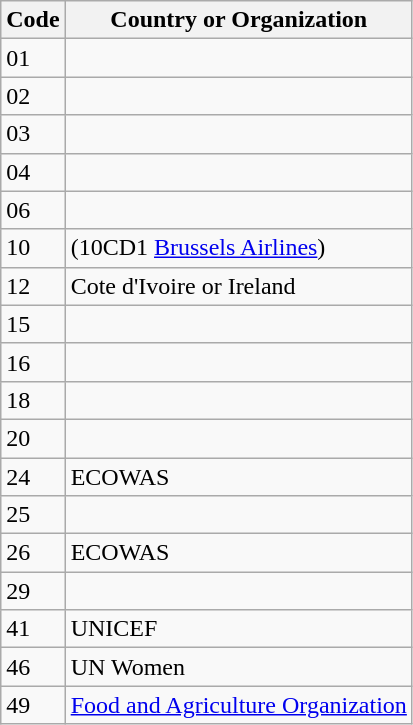<table class="wikitable">
<tr>
<th>Code</th>
<th>Country or Organization</th>
</tr>
<tr>
<td>01</td>
<td></td>
</tr>
<tr>
<td>02</td>
<td></td>
</tr>
<tr>
<td>03</td>
<td></td>
</tr>
<tr>
<td>04</td>
<td></td>
</tr>
<tr>
<td>06</td>
<td></td>
</tr>
<tr>
<td>10</td>
<td> (10CD1 <a href='#'>Brussels Airlines</a>)</td>
</tr>
<tr>
<td>12</td>
<td>Cote d'Ivoire or Ireland</td>
</tr>
<tr>
<td>15</td>
<td></td>
</tr>
<tr>
<td>16</td>
<td></td>
</tr>
<tr>
<td>18</td>
<td></td>
</tr>
<tr>
<td>20</td>
<td></td>
</tr>
<tr>
<td>24</td>
<td>ECOWAS</td>
</tr>
<tr>
<td>25</td>
<td></td>
</tr>
<tr>
<td>26</td>
<td>ECOWAS</td>
</tr>
<tr>
<td>29</td>
<td></td>
</tr>
<tr>
<td>41</td>
<td>UNICEF</td>
</tr>
<tr>
<td>46</td>
<td>UN Women</td>
</tr>
<tr>
<td>49</td>
<td><a href='#'>Food and Agriculture Organization</a></td>
</tr>
</table>
